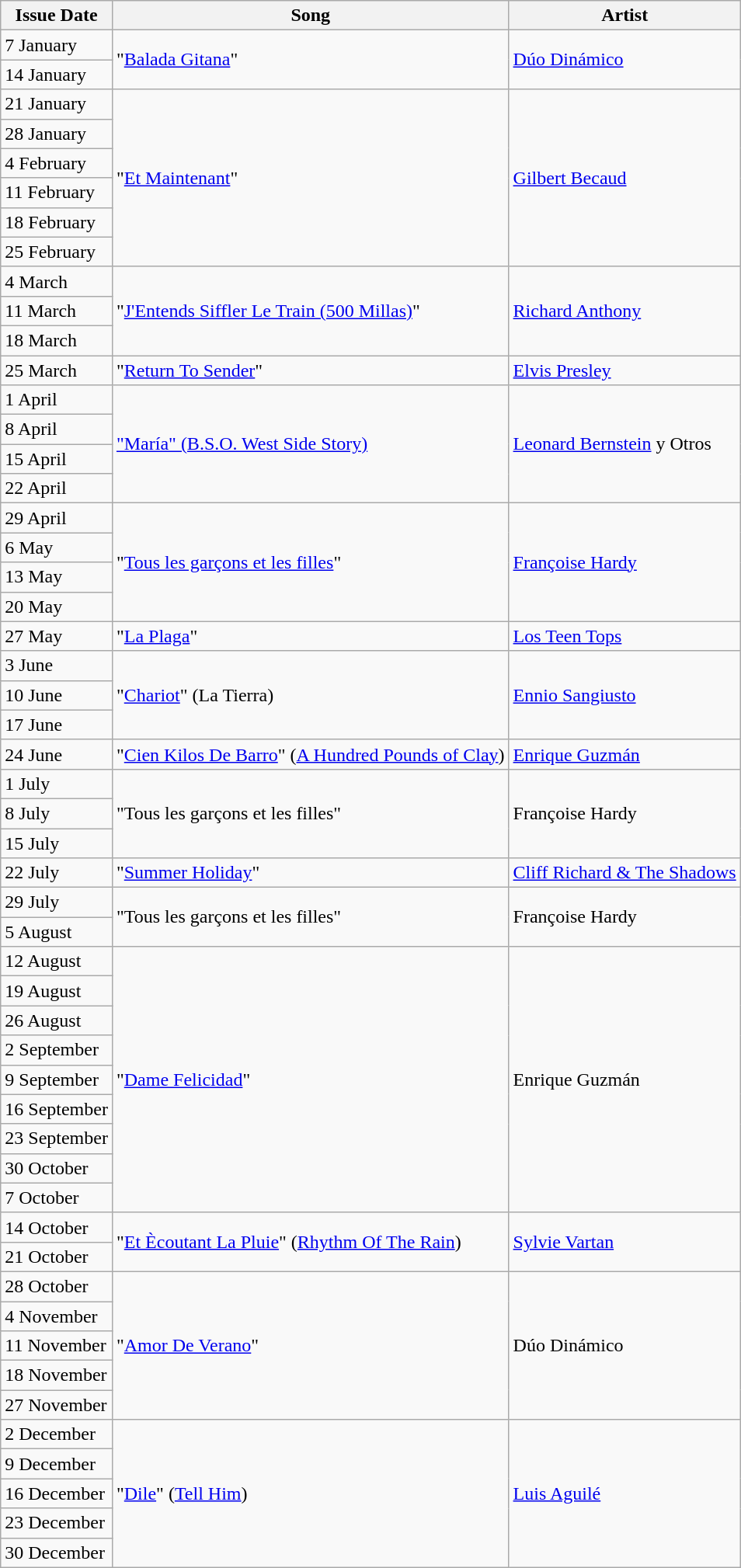<table class="wikitable">
<tr>
<th>Issue Date</th>
<th>Song</th>
<th>Artist</th>
</tr>
<tr>
<td>7 January</td>
<td rowspan=2>"<a href='#'>Balada Gitana</a>"</td>
<td rowspan=2><a href='#'>Dúo Dinámico</a></td>
</tr>
<tr>
<td>14 January</td>
</tr>
<tr>
<td>21 January</td>
<td rowspan=6>"<a href='#'>Et Maintenant</a>"</td>
<td rowspan=6><a href='#'>Gilbert Becaud</a></td>
</tr>
<tr>
<td>28 January</td>
</tr>
<tr>
<td>4 February</td>
</tr>
<tr>
<td>11 February</td>
</tr>
<tr>
<td>18 February</td>
</tr>
<tr>
<td>25 February</td>
</tr>
<tr>
<td>4 March</td>
<td rowspan=3>"<a href='#'>J'Entends Siffler Le Train (500 Millas)</a>"</td>
<td rowspan=3><a href='#'>Richard Anthony</a></td>
</tr>
<tr>
<td>11 March</td>
</tr>
<tr>
<td>18 March</td>
</tr>
<tr>
<td>25 March</td>
<td rowspan=1>"<a href='#'>Return To Sender</a>"</td>
<td rowspan=1><a href='#'>Elvis Presley</a></td>
</tr>
<tr>
<td>1 April</td>
<td rowspan=4><a href='#'>"María" (B.S.O. West Side Story)</a></td>
<td rowspan=4><a href='#'>Leonard Bernstein</a> y Otros</td>
</tr>
<tr>
<td>8 April</td>
</tr>
<tr>
<td>15 April</td>
</tr>
<tr>
<td>22 April</td>
</tr>
<tr>
<td>29 April</td>
<td rowspan=4>"<a href='#'>Tous les garçons et les filles</a>"</td>
<td rowspan=4><a href='#'>Françoise Hardy</a></td>
</tr>
<tr>
<td>6 May</td>
</tr>
<tr>
<td>13 May</td>
</tr>
<tr>
<td>20 May</td>
</tr>
<tr>
<td>27 May</td>
<td rowspan=1>"<a href='#'>La Plaga</a>"</td>
<td rowspan=1><a href='#'>Los Teen Tops</a></td>
</tr>
<tr>
<td>3 June</td>
<td rowspan=3>"<a href='#'>Chariot</a>" (La Tierra)</td>
<td rowspan=3><a href='#'>Ennio Sangiusto</a></td>
</tr>
<tr>
<td>10 June</td>
</tr>
<tr>
<td>17 June</td>
</tr>
<tr>
<td>24 June</td>
<td rowspan=1>"<a href='#'>Cien Kilos De Barro</a>" (<a href='#'>A Hundred Pounds of Clay</a>)</td>
<td rowspan=1><a href='#'>Enrique Guzmán</a></td>
</tr>
<tr |>
<td>1 July</td>
<td rowspan=3>"Tous les garçons et les filles"</td>
<td rowspan=3>Françoise Hardy</td>
</tr>
<tr>
<td>8 July</td>
</tr>
<tr>
<td>15 July</td>
</tr>
<tr>
<td>22 July</td>
<td rowspan=1>"<a href='#'>Summer Holiday</a>"</td>
<td rowspan=1><a href='#'>Cliff Richard & The Shadows</a></td>
</tr>
<tr>
<td>29 July</td>
<td rowspan=2>"Tous les garçons et les filles"</td>
<td rowspan=2>Françoise Hardy</td>
</tr>
<tr>
<td>5 August</td>
</tr>
<tr>
<td>12 August</td>
<td rowspan=9>"<a href='#'>Dame Felicidad</a>"</td>
<td rowspan=9>Enrique Guzmán</td>
</tr>
<tr>
<td>19 August</td>
</tr>
<tr>
<td>26 August</td>
</tr>
<tr>
<td>2 September</td>
</tr>
<tr>
<td>9 September</td>
</tr>
<tr>
<td>16 September</td>
</tr>
<tr>
<td>23 September</td>
</tr>
<tr>
<td>30 October</td>
</tr>
<tr>
<td>7 October</td>
</tr>
<tr>
<td>14 October</td>
<td rowspan=2>"<a href='#'>Et Ècoutant La Pluie</a>" (<a href='#'>Rhythm Of The Rain</a>)</td>
<td rowspan=2><a href='#'>Sylvie Vartan</a></td>
</tr>
<tr>
<td>21 October</td>
</tr>
<tr>
<td>28 October</td>
<td rowspan=5>"<a href='#'>Amor De Verano</a>"</td>
<td rowspan=5>Dúo Dinámico</td>
</tr>
<tr>
<td>4 November</td>
</tr>
<tr>
<td>11 November</td>
</tr>
<tr>
<td>18 November</td>
</tr>
<tr>
<td>27 November</td>
</tr>
<tr>
<td>2 December</td>
<td rowspan=5>"<a href='#'>Dile</a>"  (<a href='#'>Tell Him</a>)</td>
<td rowspan=5><a href='#'>Luis Aguilé</a></td>
</tr>
<tr>
<td>9 December</td>
</tr>
<tr>
<td>16 December</td>
</tr>
<tr>
<td>23 December</td>
</tr>
<tr>
<td>30 December</td>
</tr>
</table>
